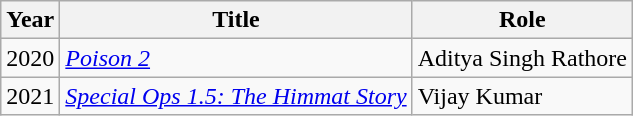<table class="wikitable sortable">
<tr>
<th>Year</th>
<th>Title</th>
<th>Role</th>
</tr>
<tr>
<td>2020</td>
<td><em><a href='#'>Poison 2</a></em></td>
<td>Aditya Singh Rathore</td>
</tr>
<tr>
<td>2021</td>
<td><em><a href='#'>Special Ops 1.5: The Himmat Story</a> </em></td>
<td>Vijay Kumar</td>
</tr>
</table>
